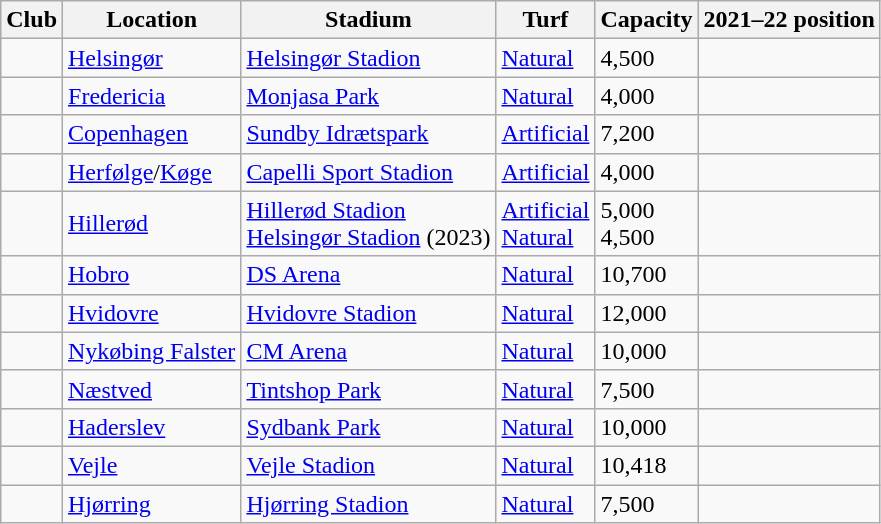<table class="wikitable sortable">
<tr>
<th>Club</th>
<th>Location</th>
<th>Stadium</th>
<th>Turf</th>
<th>Capacity</th>
<th>2021–22 position</th>
</tr>
<tr>
<td></td>
<td><a href='#'>Helsingør</a></td>
<td><a href='#'>Helsingør Stadion</a></td>
<td><a href='#'>Natural</a></td>
<td>4,500</td>
<td></td>
</tr>
<tr>
<td></td>
<td><a href='#'>Fredericia</a></td>
<td><a href='#'>Monjasa Park</a></td>
<td><a href='#'>Natural</a></td>
<td>4,000</td>
<td></td>
</tr>
<tr>
<td></td>
<td><a href='#'>Copenhagen</a></td>
<td><a href='#'>Sundby Idrætspark</a></td>
<td><a href='#'>Artificial</a></td>
<td>7,200</td>
<td></td>
</tr>
<tr>
<td></td>
<td><a href='#'>Herfølge</a>/<a href='#'>Køge</a></td>
<td><a href='#'>Capelli Sport Stadion</a></td>
<td><a href='#'>Artificial</a></td>
<td>4,000</td>
<td></td>
</tr>
<tr>
<td></td>
<td><a href='#'>Hillerød</a></td>
<td><a href='#'>Hillerød Stadion</a><br><a href='#'>Helsingør Stadion</a> (2023)</td>
<td><a href='#'>Artificial</a><br><a href='#'>Natural</a></td>
<td>5,000<br>4,500</td>
<td></td>
</tr>
<tr>
<td></td>
<td><a href='#'>Hobro</a></td>
<td><a href='#'>DS Arena</a></td>
<td><a href='#'>Natural</a></td>
<td>10,700</td>
<td></td>
</tr>
<tr>
<td></td>
<td><a href='#'>Hvidovre</a></td>
<td><a href='#'>Hvidovre Stadion</a></td>
<td><a href='#'>Natural</a></td>
<td>12,000</td>
<td></td>
</tr>
<tr>
<td></td>
<td><a href='#'>Nykøbing Falster</a></td>
<td><a href='#'>CM Arena</a></td>
<td><a href='#'>Natural</a></td>
<td>10,000</td>
<td></td>
</tr>
<tr>
<td></td>
<td><a href='#'>Næstved</a></td>
<td><a href='#'>Tintshop Park</a></td>
<td><a href='#'>Natural</a></td>
<td>7,500</td>
<td></td>
</tr>
<tr>
<td></td>
<td><a href='#'>Haderslev</a></td>
<td><a href='#'>Sydbank Park</a></td>
<td><a href='#'>Natural</a></td>
<td>10,000</td>
<td></td>
</tr>
<tr>
<td></td>
<td><a href='#'>Vejle</a></td>
<td><a href='#'>Vejle Stadion</a></td>
<td><a href='#'>Natural</a></td>
<td>10,418</td>
<td></td>
</tr>
<tr>
<td></td>
<td><a href='#'>Hjørring</a></td>
<td><a href='#'>Hjørring Stadion</a></td>
<td><a href='#'>Natural</a></td>
<td>7,500</td>
<td></td>
</tr>
</table>
